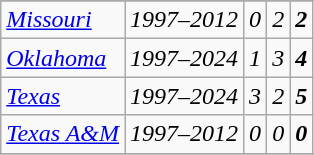<table class="wikitable sortable">
<tr>
</tr>
<tr>
<td><em><a href='#'>Missouri</a></em></td>
<td><em>1997–2012</em></td>
<td style="text-align: center;"><em>0</em></td>
<td style="text-align: center;"><em>2</em></td>
<td style="text-align: center;"><strong><em>2</em></strong></td>
</tr>
<tr>
<td><em><a href='#'>Oklahoma</a></em></td>
<td><em>1997–2024</em></td>
<td style="text-align: center;"><em>1</em></td>
<td style="text-align: center;"><em>3</em></td>
<td style="text-align: center;"><strong><em>4</em></strong></td>
</tr>
<tr>
<td><em><a href='#'>Texas</a></em></td>
<td><em>1997–2024</em></td>
<td style="text-align: center;"><em>3</em></td>
<td style="text-align: center;"><em>2</em></td>
<td style="text-align: center;"><strong><em>5</em></strong></td>
</tr>
<tr>
<td><em><a href='#'>Texas A&M</a></em></td>
<td><em>1997–2012</em></td>
<td style="text-align: center;"><em>0</em></td>
<td style="text-align: center;"><em>0</em></td>
<td style="text-align: center;"><strong><em>0</em></strong></td>
</tr>
<tr>
</tr>
</table>
